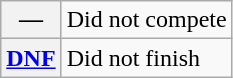<table class="wikitable">
<tr>
<th scope="row">—</th>
<td>Did not compete</td>
</tr>
<tr>
<th scope="row"><a href='#'>DNF</a></th>
<td>Did not finish</td>
</tr>
</table>
